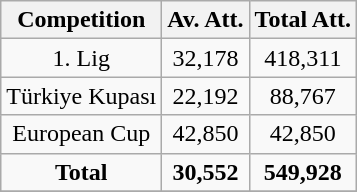<table class="wikitable" style="text-align: center">
<tr>
<th>Competition</th>
<th>Av. Att.</th>
<th>Total Att.</th>
</tr>
<tr>
<td>1. Lig</td>
<td>32,178</td>
<td>418,311</td>
</tr>
<tr>
<td>Türkiye Kupası</td>
<td>22,192</td>
<td>88,767</td>
</tr>
<tr>
<td>European Cup</td>
<td>42,850</td>
<td>42,850</td>
</tr>
<tr>
<td><strong>Total</strong></td>
<td><strong>30,552</strong></td>
<td><strong>549,928</strong></td>
</tr>
<tr>
</tr>
</table>
